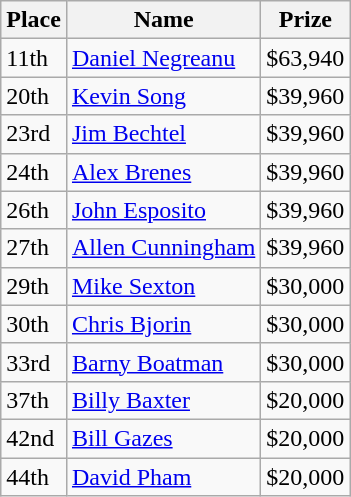<table class="wikitable">
<tr>
<th bgcolor="#FFEBAD">Place</th>
<th bgcolor="#FFEBAD">Name</th>
<th bgcolor="#FFEBAD">Prize</th>
</tr>
<tr>
<td>11th</td>
<td><a href='#'>Daniel Negreanu</a></td>
<td>$63,940</td>
</tr>
<tr>
<td>20th</td>
<td><a href='#'>Kevin Song</a></td>
<td>$39,960</td>
</tr>
<tr>
<td>23rd</td>
<td><a href='#'>Jim Bechtel</a></td>
<td>$39,960</td>
</tr>
<tr>
<td>24th</td>
<td><a href='#'>Alex Brenes</a></td>
<td>$39,960</td>
</tr>
<tr>
<td>26th</td>
<td><a href='#'>John Esposito</a></td>
<td>$39,960</td>
</tr>
<tr>
<td>27th</td>
<td><a href='#'>Allen Cunningham</a></td>
<td>$39,960</td>
</tr>
<tr>
<td>29th</td>
<td><a href='#'>Mike Sexton</a></td>
<td>$30,000</td>
</tr>
<tr>
<td>30th</td>
<td><a href='#'>Chris Bjorin</a></td>
<td>$30,000</td>
</tr>
<tr>
<td>33rd</td>
<td><a href='#'>Barny Boatman</a></td>
<td>$30,000</td>
</tr>
<tr>
<td>37th</td>
<td><a href='#'>Billy Baxter</a></td>
<td>$20,000</td>
</tr>
<tr>
<td>42nd</td>
<td><a href='#'>Bill Gazes</a></td>
<td>$20,000</td>
</tr>
<tr>
<td>44th</td>
<td><a href='#'>David Pham</a></td>
<td>$20,000</td>
</tr>
</table>
